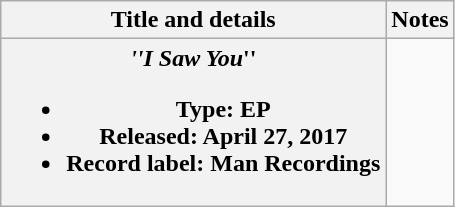<table class="wikitable plainrowheaders" style="text-align:center;">
<tr>
<th scope="col">Title and details</th>
<th scope="col">Notes</th>
</tr>
<tr>
<th scope="row"><strong><em>''I Saw You</em></strong>''<br><ul><li>Type: EP</li><li>Released: April 27, 2017</li><li>Record label: Man Recordings</li></ul></th>
<td><br></td>
</tr>
</table>
